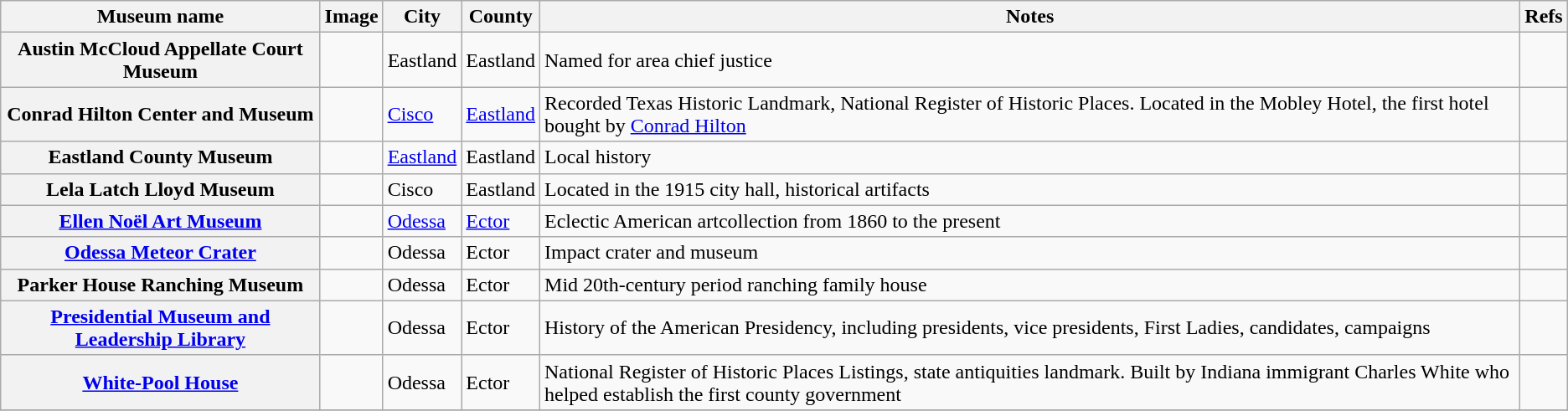<table class="wikitable sortable plainrowheaders">
<tr>
<th scope="col">Museum name</th>
<th scope="col"  class="unsortable">Image</th>
<th scope="col">City</th>
<th scope="col">County</th>
<th scope="col">Notes</th>
<th scope="col" class="unsortable">Refs</th>
</tr>
<tr>
<th scope="row">Austin McCloud Appellate Court Museum</th>
<td></td>
<td>Eastland</td>
<td>Eastland</td>
<td>Named for area chief justice</td>
<td align="center"></td>
</tr>
<tr>
<th scope="row">Conrad Hilton Center and Museum</th>
<td></td>
<td><a href='#'>Cisco</a></td>
<td><a href='#'>Eastland</a></td>
<td>Recorded Texas Historic Landmark, National Register of Historic Places. Located in the Mobley Hotel, the first hotel bought by <a href='#'>Conrad Hilton</a></td>
<td align="center"></td>
</tr>
<tr>
<th scope="row">Eastland County Museum</th>
<td></td>
<td><a href='#'>Eastland</a></td>
<td>Eastland</td>
<td>Local history</td>
<td align="center"></td>
</tr>
<tr>
<th scope="row">Lela Latch Lloyd Museum</th>
<td></td>
<td>Cisco</td>
<td>Eastland</td>
<td>Located in the 1915 city hall, historical artifacts</td>
<td align="center"></td>
</tr>
<tr>
<th scope="row"><a href='#'>Ellen Noël Art Museum</a></th>
<td></td>
<td><a href='#'>Odessa</a></td>
<td><a href='#'>Ector</a></td>
<td>Eclectic American artcollection from 1860 to the present</td>
<td align="center"></td>
</tr>
<tr>
<th scope="row"><a href='#'>Odessa Meteor Crater</a></th>
<td></td>
<td>Odessa</td>
<td>Ector</td>
<td>Impact crater and museum</td>
<td align="center"></td>
</tr>
<tr>
<th scope="row">Parker House Ranching Museum</th>
<td></td>
<td>Odessa</td>
<td>Ector</td>
<td>Mid 20th-century period ranching family house</td>
<td align="center"></td>
</tr>
<tr>
<th scope="row"><a href='#'>Presidential Museum and Leadership Library</a></th>
<td></td>
<td>Odessa</td>
<td>Ector</td>
<td>History of the American Presidency, including presidents, vice presidents, First Ladies, candidates, campaigns</td>
<td align="center"></td>
</tr>
<tr>
<th scope="row"><a href='#'>White-Pool House</a></th>
<td></td>
<td>Odessa</td>
<td>Ector</td>
<td>National Register of Historic Places Listings, state antiquities landmark. Built by Indiana immigrant Charles White who helped establish the first county government</td>
<td align="center"></td>
</tr>
<tr>
</tr>
</table>
